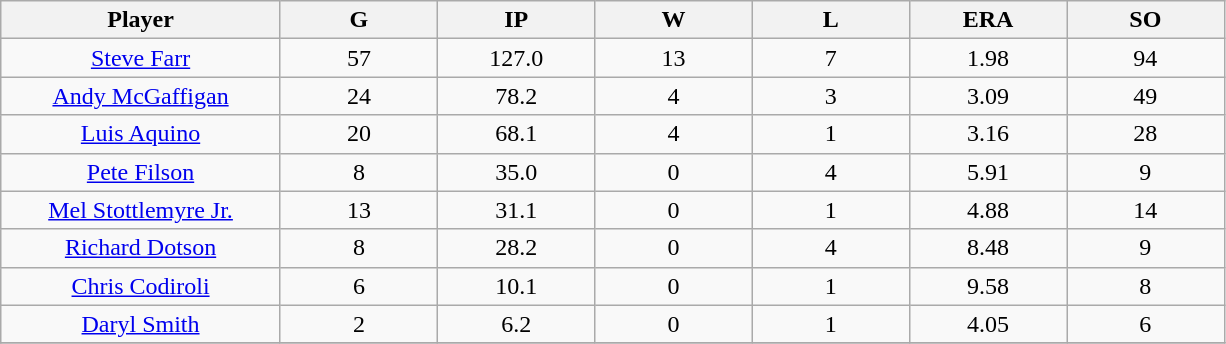<table class="wikitable sortable">
<tr>
<th bgcolor="#DDDDFF" width="16%">Player</th>
<th bgcolor="#DDDDFF" width="9%">G</th>
<th bgcolor="#DDDDFF" width="9%">IP</th>
<th bgcolor="#DDDDFF" width="9%">W</th>
<th bgcolor="#DDDDFF" width="9%">L</th>
<th bgcolor="#DDDDFF" width="9%">ERA</th>
<th bgcolor="#DDDDFF" width="9%">SO</th>
</tr>
<tr align="center">
<td><a href='#'>Steve Farr</a></td>
<td>57</td>
<td>127.0</td>
<td>13</td>
<td>7</td>
<td>1.98</td>
<td>94</td>
</tr>
<tr align=center>
<td><a href='#'>Andy McGaffigan</a></td>
<td>24</td>
<td>78.2</td>
<td>4</td>
<td>3</td>
<td>3.09</td>
<td>49</td>
</tr>
<tr align=center>
<td><a href='#'>Luis Aquino</a></td>
<td>20</td>
<td>68.1</td>
<td>4</td>
<td>1</td>
<td>3.16</td>
<td>28</td>
</tr>
<tr align=center>
<td><a href='#'>Pete Filson</a></td>
<td>8</td>
<td>35.0</td>
<td>0</td>
<td>4</td>
<td>5.91</td>
<td>9</td>
</tr>
<tr align=center>
<td><a href='#'>Mel Stottlemyre Jr.</a></td>
<td>13</td>
<td>31.1</td>
<td>0</td>
<td>1</td>
<td>4.88</td>
<td>14</td>
</tr>
<tr align=center>
<td><a href='#'>Richard Dotson</a></td>
<td>8</td>
<td>28.2</td>
<td>0</td>
<td>4</td>
<td>8.48</td>
<td>9</td>
</tr>
<tr align="center">
<td><a href='#'>Chris Codiroli</a></td>
<td>6</td>
<td>10.1</td>
<td>0</td>
<td>1</td>
<td>9.58</td>
<td>8</td>
</tr>
<tr align=center>
<td><a href='#'>Daryl Smith</a></td>
<td>2</td>
<td>6.2</td>
<td>0</td>
<td>1</td>
<td>4.05</td>
<td>6</td>
</tr>
<tr align="center">
</tr>
</table>
